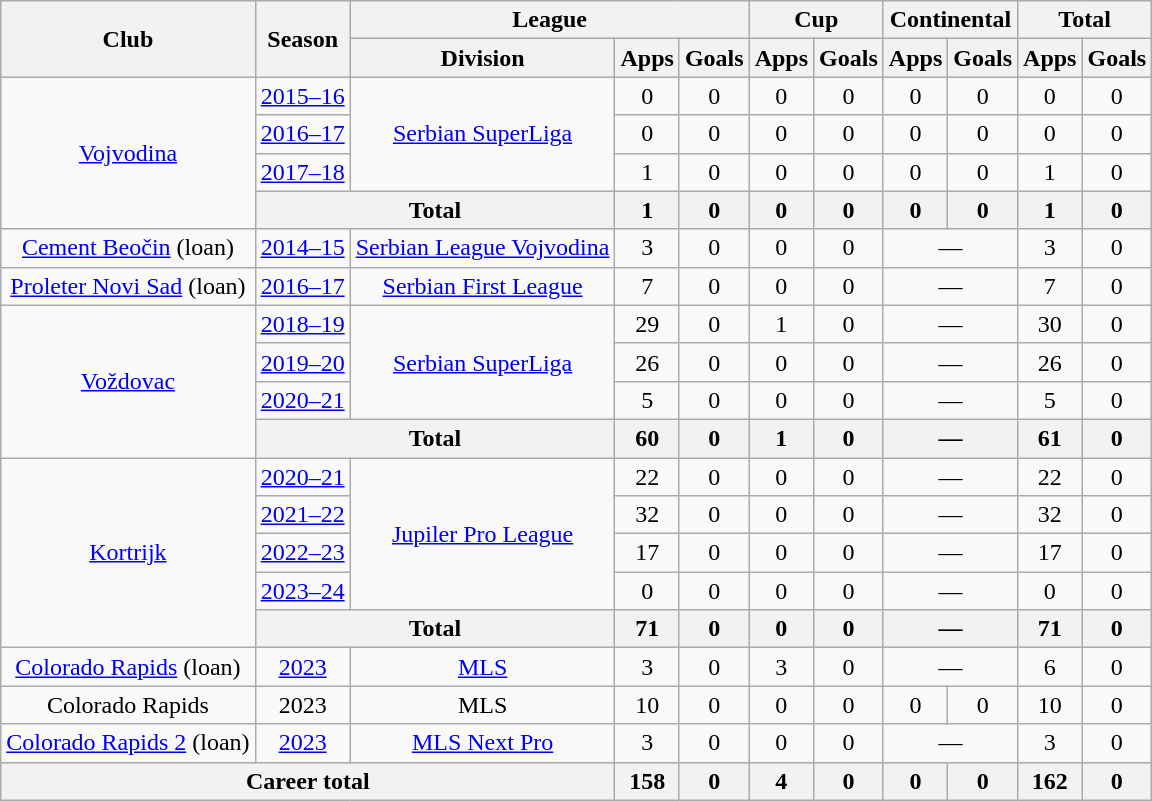<table class="wikitable" style="text-align:center">
<tr>
<th rowspan="2">Club</th>
<th rowspan="2">Season</th>
<th colspan="3">League</th>
<th colspan="2">Cup</th>
<th colspan="2">Continental</th>
<th colspan="2">Total</th>
</tr>
<tr>
<th>Division</th>
<th>Apps</th>
<th>Goals</th>
<th>Apps</th>
<th>Goals</th>
<th>Apps</th>
<th>Goals</th>
<th>Apps</th>
<th>Goals</th>
</tr>
<tr>
<td rowspan="4"><a href='#'>Vojvodina</a></td>
<td><a href='#'>2015–16</a></td>
<td rowspan=3><a href='#'>Serbian SuperLiga</a></td>
<td>0</td>
<td>0</td>
<td>0</td>
<td>0</td>
<td>0</td>
<td>0</td>
<td>0</td>
<td>0</td>
</tr>
<tr>
<td><a href='#'>2016–17</a></td>
<td>0</td>
<td>0</td>
<td>0</td>
<td>0</td>
<td>0</td>
<td>0</td>
<td>0</td>
<td>0</td>
</tr>
<tr>
<td><a href='#'>2017–18</a></td>
<td>1</td>
<td>0</td>
<td>0</td>
<td>0</td>
<td>0</td>
<td>0</td>
<td>1</td>
<td>0</td>
</tr>
<tr>
<th colspan="2">Total</th>
<th>1</th>
<th>0</th>
<th>0</th>
<th>0</th>
<th>0</th>
<th>0</th>
<th>1</th>
<th>0</th>
</tr>
<tr>
<td><a href='#'>Cement Beočin</a> (loan)</td>
<td><a href='#'>2014–15</a></td>
<td><a href='#'>Serbian League Vojvodina</a></td>
<td>3</td>
<td>0</td>
<td>0</td>
<td>0</td>
<td colspan="2">—</td>
<td>3</td>
<td>0</td>
</tr>
<tr>
<td><a href='#'>Proleter Novi Sad</a> (loan)</td>
<td><a href='#'>2016–17</a></td>
<td><a href='#'>Serbian First League</a></td>
<td>7</td>
<td>0</td>
<td>0</td>
<td>0</td>
<td colspan="2">—</td>
<td>7</td>
<td>0</td>
</tr>
<tr>
<td rowspan="4"><a href='#'>Voždovac</a></td>
<td><a href='#'>2018–19</a></td>
<td rowspan=3><a href='#'>Serbian SuperLiga</a></td>
<td>29</td>
<td>0</td>
<td>1</td>
<td>0</td>
<td colspan="2">—</td>
<td>30</td>
<td>0</td>
</tr>
<tr>
<td><a href='#'>2019–20</a></td>
<td>26</td>
<td>0</td>
<td>0</td>
<td>0</td>
<td colspan="2">—</td>
<td>26</td>
<td>0</td>
</tr>
<tr>
<td><a href='#'>2020–21</a></td>
<td>5</td>
<td>0</td>
<td>0</td>
<td>0</td>
<td colspan="2">—</td>
<td>5</td>
<td>0</td>
</tr>
<tr>
<th colspan="2">Total</th>
<th>60</th>
<th>0</th>
<th>1</th>
<th>0</th>
<th colspan="2">—</th>
<th>61</th>
<th>0</th>
</tr>
<tr>
<td rowspan="5"><a href='#'>Kortrijk</a></td>
<td><a href='#'>2020–21</a></td>
<td rowspan="4"><a href='#'>Jupiler Pro League</a></td>
<td>22</td>
<td>0</td>
<td>0</td>
<td>0</td>
<td colspan="2">—</td>
<td>22</td>
<td>0</td>
</tr>
<tr>
<td><a href='#'>2021–22</a></td>
<td>32</td>
<td>0</td>
<td>0</td>
<td>0</td>
<td colspan="2">—</td>
<td>32</td>
<td>0</td>
</tr>
<tr>
<td><a href='#'>2022–23</a></td>
<td>17</td>
<td>0</td>
<td>0</td>
<td>0</td>
<td colspan="2">—</td>
<td>17</td>
<td>0</td>
</tr>
<tr>
<td><a href='#'>2023–24</a></td>
<td>0</td>
<td>0</td>
<td>0</td>
<td>0</td>
<td colspan="2">—</td>
<td>0</td>
<td>0</td>
</tr>
<tr>
<th colspan="2">Total</th>
<th>71</th>
<th>0</th>
<th>0</th>
<th>0</th>
<th colspan="2">—</th>
<th>71</th>
<th>0</th>
</tr>
<tr>
<td><a href='#'>Colorado Rapids</a> (loan)</td>
<td><a href='#'>2023</a></td>
<td><a href='#'>MLS</a></td>
<td>3</td>
<td>0</td>
<td>3</td>
<td>0</td>
<td colspan="2">—</td>
<td>6</td>
<td>0</td>
</tr>
<tr>
<td>Colorado Rapids</td>
<td>2023</td>
<td>MLS</td>
<td>10</td>
<td>0</td>
<td>0</td>
<td>0</td>
<td>0</td>
<td>0</td>
<td>10</td>
<td>0</td>
</tr>
<tr>
<td><a href='#'>Colorado Rapids 2</a> (loan)</td>
<td><a href='#'>2023</a></td>
<td><a href='#'>MLS Next Pro</a></td>
<td>3</td>
<td>0</td>
<td>0</td>
<td>0</td>
<td colspan="2">—</td>
<td>3</td>
<td>0</td>
</tr>
<tr>
<th colspan="3">Career total</th>
<th>158</th>
<th>0</th>
<th>4</th>
<th>0</th>
<th>0</th>
<th>0</th>
<th>162</th>
<th>0</th>
</tr>
</table>
